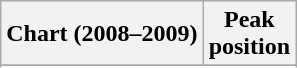<table class="wikitable sortable">
<tr>
<th align="left">Chart (2008–2009)</th>
<th align="center">Peak<br>position</th>
</tr>
<tr>
</tr>
<tr>
</tr>
</table>
